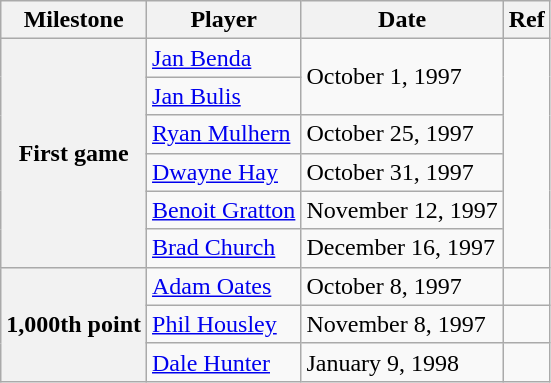<table class="wikitable">
<tr>
<th scope="col">Milestone</th>
<th scope="col">Player</th>
<th scope="col">Date</th>
<th scope="col">Ref</th>
</tr>
<tr>
<th rowspan=6>First game</th>
<td><a href='#'>Jan Benda</a></td>
<td rowspan=2>October 1, 1997</td>
<td rowspan=6></td>
</tr>
<tr>
<td><a href='#'>Jan Bulis</a></td>
</tr>
<tr>
<td><a href='#'>Ryan Mulhern</a></td>
<td>October 25, 1997</td>
</tr>
<tr>
<td><a href='#'>Dwayne Hay</a></td>
<td>October 31, 1997</td>
</tr>
<tr>
<td><a href='#'>Benoit Gratton</a></td>
<td>November 12, 1997</td>
</tr>
<tr>
<td><a href='#'>Brad Church</a></td>
<td>December 16, 1997</td>
</tr>
<tr>
<th rowspan="3">1,000th point</th>
<td><a href='#'>Adam Oates</a></td>
<td>October 8, 1997</td>
<td></td>
</tr>
<tr>
<td><a href='#'>Phil Housley</a></td>
<td>November 8, 1997</td>
<td></td>
</tr>
<tr>
<td><a href='#'>Dale Hunter</a></td>
<td>January 9, 1998</td>
<td></td>
</tr>
</table>
